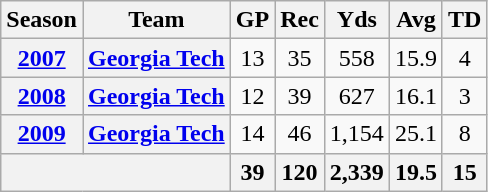<table class="wikitable" style="text-align:center;">
<tr>
<th>Season</th>
<th>Team</th>
<th>GP</th>
<th>Rec</th>
<th>Yds</th>
<th>Avg</th>
<th>TD</th>
</tr>
<tr>
<th><a href='#'>2007</a></th>
<th><a href='#'>Georgia Tech</a></th>
<td>13</td>
<td>35</td>
<td>558</td>
<td>15.9</td>
<td>4</td>
</tr>
<tr>
<th><a href='#'>2008</a></th>
<th><a href='#'>Georgia Tech</a></th>
<td>12</td>
<td>39</td>
<td>627</td>
<td>16.1</td>
<td>3</td>
</tr>
<tr>
<th><a href='#'>2009</a></th>
<th><a href='#'>Georgia Tech</a></th>
<td>14</td>
<td>46</td>
<td>1,154</td>
<td>25.1</td>
<td>8</td>
</tr>
<tr>
<th colspan="2"></th>
<th>39</th>
<th>120</th>
<th>2,339</th>
<th>19.5</th>
<th>15</th>
</tr>
</table>
